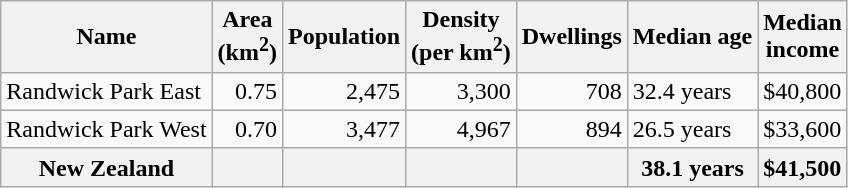<table class="wikitable">
<tr>
<th>Name</th>
<th>Area<br>(km<sup>2</sup>)</th>
<th>Population</th>
<th>Density<br>(per km<sup>2</sup>)</th>
<th>Dwellings</th>
<th>Median age</th>
<th>Median<br>income</th>
</tr>
<tr>
<td>Randwick Park East</td>
<td style="text-align:right;">0.75</td>
<td style="text-align:right;">2,475</td>
<td style="text-align:right;">3,300</td>
<td style="text-align:right;">708</td>
<td>32.4 years</td>
<td>$40,800</td>
</tr>
<tr>
<td>Randwick Park West</td>
<td style="text-align:right;">0.70</td>
<td style="text-align:right;">3,477</td>
<td style="text-align:right;">4,967</td>
<td style="text-align:right;">894</td>
<td>26.5 years</td>
<td>$33,600</td>
</tr>
<tr>
<th>New Zealand</th>
<th></th>
<th></th>
<th></th>
<th></th>
<th>38.1 years</th>
<th style="text-align:left;">$41,500</th>
</tr>
</table>
